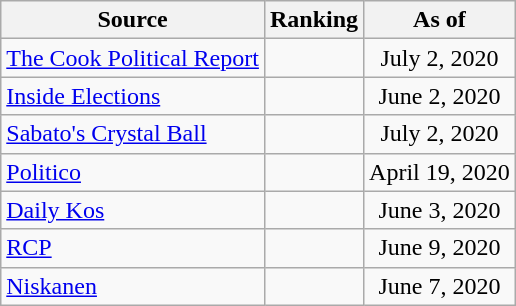<table class="wikitable" style="text-align:center">
<tr>
<th>Source</th>
<th>Ranking</th>
<th>As of</th>
</tr>
<tr>
<td align=left><a href='#'>The Cook Political Report</a></td>
<td></td>
<td>July 2, 2020</td>
</tr>
<tr>
<td align=left><a href='#'>Inside Elections</a></td>
<td></td>
<td>June 2, 2020</td>
</tr>
<tr>
<td align=left><a href='#'>Sabato's Crystal Ball</a></td>
<td></td>
<td>July 2, 2020</td>
</tr>
<tr>
<td align="left"><a href='#'>Politico</a></td>
<td></td>
<td>April 19, 2020</td>
</tr>
<tr>
<td align="left"><a href='#'>Daily Kos</a></td>
<td></td>
<td>June 3, 2020</td>
</tr>
<tr>
<td align="left"><a href='#'>RCP</a></td>
<td></td>
<td>June 9, 2020</td>
</tr>
<tr>
<td align="left"><a href='#'>Niskanen</a></td>
<td></td>
<td>June 7, 2020</td>
</tr>
</table>
